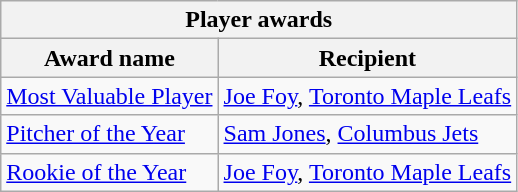<table class="wikitable">
<tr>
<th colspan="2">Player awards</th>
</tr>
<tr>
<th>Award name</th>
<th>Recipient</th>
</tr>
<tr>
<td><a href='#'>Most Valuable Player</a></td>
<td><a href='#'>Joe Foy</a>, <a href='#'>Toronto Maple Leafs</a></td>
</tr>
<tr>
<td><a href='#'>Pitcher of the Year</a></td>
<td><a href='#'>Sam Jones</a>, <a href='#'>Columbus Jets</a></td>
</tr>
<tr>
<td><a href='#'>Rookie of the Year</a></td>
<td><a href='#'>Joe Foy</a>, <a href='#'>Toronto Maple Leafs</a></td>
</tr>
</table>
